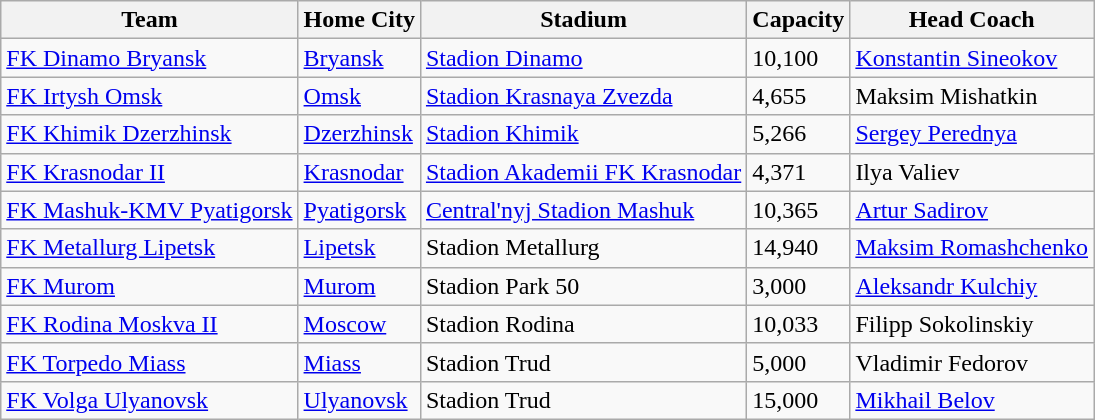<table class="wikitable sortable">
<tr>
<th>Team</th>
<th>Home City</th>
<th>Stadium</th>
<th>Capacity</th>
<th>Head Coach</th>
</tr>
<tr>
<td><a href='#'>FK Dinamo Bryansk</a></td>
<td><a href='#'>Bryansk</a></td>
<td><a href='#'>Stadion Dinamo</a></td>
<td>10,100</td>
<td> <a href='#'>Konstantin Sineokov</a></td>
</tr>
<tr>
<td><a href='#'>FK Irtysh Omsk</a></td>
<td><a href='#'>Omsk</a></td>
<td><a href='#'>Stadion Krasnaya Zvezda</a></td>
<td>4,655</td>
<td> Maksim Mishatkin</td>
</tr>
<tr>
<td><a href='#'>FK Khimik Dzerzhinsk</a></td>
<td><a href='#'>Dzerzhinsk</a></td>
<td><a href='#'>Stadion Khimik</a></td>
<td>5,266</td>
<td> <a href='#'>Sergey Perednya</a></td>
</tr>
<tr>
<td><a href='#'>FK Krasnodar II</a></td>
<td><a href='#'>Krasnodar</a></td>
<td><a href='#'>Stadion Akademii FK Krasnodar</a></td>
<td>4,371</td>
<td> Ilya Valiev</td>
</tr>
<tr>
<td><a href='#'>FK Mashuk-KMV Pyatigorsk</a></td>
<td><a href='#'>Pyatigorsk</a></td>
<td><a href='#'>Central'nyj Stadion Mashuk</a></td>
<td>10,365</td>
<td> <a href='#'>Artur Sadirov</a></td>
</tr>
<tr>
<td><a href='#'>FK Metallurg Lipetsk</a></td>
<td><a href='#'>Lipetsk</a></td>
<td>Stadion Metallurg</td>
<td>14,940</td>
<td> <a href='#'>Maksim Romashchenko</a></td>
</tr>
<tr>
<td><a href='#'>FK Murom</a></td>
<td><a href='#'>Murom</a></td>
<td>Stadion Park 50</td>
<td>3,000</td>
<td> <a href='#'>Aleksandr Kulchiy</a></td>
</tr>
<tr>
<td><a href='#'>FK Rodina Moskva II</a></td>
<td><a href='#'>Moscow</a></td>
<td>Stadion Rodina</td>
<td>10,033</td>
<td> Filipp Sokolinskiy</td>
</tr>
<tr>
<td><a href='#'>FK Torpedo Miass</a></td>
<td><a href='#'>Miass</a></td>
<td>Stadion Trud</td>
<td>5,000</td>
<td> Vladimir Fedorov</td>
</tr>
<tr>
<td><a href='#'>FK Volga Ulyanovsk</a></td>
<td><a href='#'>Ulyanovsk</a></td>
<td>Stadion Trud</td>
<td>15,000</td>
<td> <a href='#'>Mikhail Belov</a></td>
</tr>
</table>
